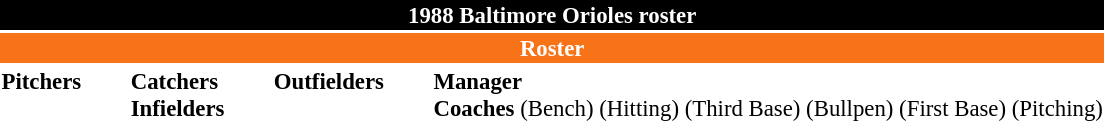<table class="toccolours" style="font-size: 95%;">
<tr>
<th colspan="10" style="background-color: black; color: white; text-align: center;">1988 Baltimore Orioles roster</th>
</tr>
<tr>
<td colspan="10" style="background-color: #F87217; color: white; text-align: center;"><strong>Roster</strong></td>
</tr>
<tr>
<td valign="top"><strong>Pitchers</strong><br>



















</td>
<td width="25px"></td>
<td valign="top"><strong>Catchers</strong><br>


<strong>Infielders</strong>







</td>
<td width="25px"></td>
<td valign="top"><strong>Outfielders</strong><br>









</td>
<td width="25px"></td>
<td valign="top"><strong>Manager</strong><br>

<strong>Coaches</strong>
 (Bench)
 (Hitting)
 (Third Base)
 (Bullpen)
 (First Base)
 (Pitching)</td>
</tr>
<tr>
</tr>
</table>
